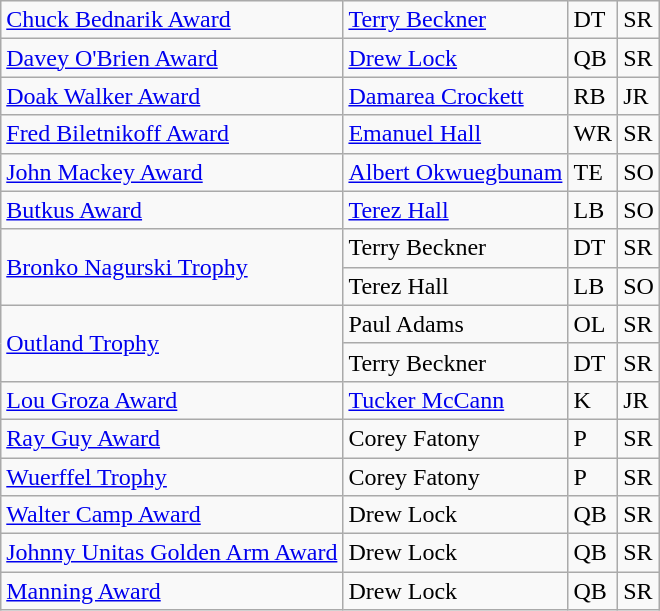<table class="wikitable">
<tr>
<td><a href='#'>Chuck Bednarik Award</a></td>
<td><a href='#'>Terry Beckner</a></td>
<td>DT</td>
<td>SR</td>
</tr>
<tr>
<td><a href='#'>Davey O'Brien Award</a></td>
<td><a href='#'>Drew Lock</a></td>
<td>QB</td>
<td>SR</td>
</tr>
<tr>
<td><a href='#'>Doak Walker Award</a></td>
<td><a href='#'>Damarea Crockett</a></td>
<td>RB</td>
<td>JR</td>
</tr>
<tr>
<td><a href='#'>Fred Biletnikoff Award</a></td>
<td><a href='#'>Emanuel Hall</a></td>
<td>WR</td>
<td>SR</td>
</tr>
<tr>
<td><a href='#'>John Mackey Award</a></td>
<td><a href='#'>Albert Okwuegbunam</a></td>
<td>TE</td>
<td>SO</td>
</tr>
<tr>
<td><a href='#'>Butkus Award</a></td>
<td><a href='#'>Terez Hall</a></td>
<td>LB</td>
<td>SO</td>
</tr>
<tr>
<td rowspan=2><a href='#'>Bronko Nagurski Trophy</a></td>
<td>Terry Beckner</td>
<td>DT</td>
<td>SR</td>
</tr>
<tr>
<td>Terez Hall</td>
<td>LB</td>
<td>SO</td>
</tr>
<tr>
<td rowspan=2><a href='#'>Outland Trophy</a></td>
<td>Paul Adams</td>
<td>OL</td>
<td>SR</td>
</tr>
<tr>
<td>Terry Beckner</td>
<td>DT</td>
<td>SR</td>
</tr>
<tr>
<td><a href='#'>Lou Groza Award</a></td>
<td><a href='#'>Tucker McCann</a></td>
<td>K</td>
<td>JR</td>
</tr>
<tr>
<td><a href='#'>Ray Guy Award</a></td>
<td>Corey Fatony</td>
<td>P</td>
<td>SR</td>
</tr>
<tr>
<td><a href='#'>Wuerffel Trophy</a></td>
<td>Corey Fatony</td>
<td>P</td>
<td>SR</td>
</tr>
<tr>
<td><a href='#'>Walter Camp Award</a></td>
<td>Drew Lock</td>
<td>QB</td>
<td>SR</td>
</tr>
<tr>
<td><a href='#'>Johnny Unitas Golden Arm Award</a></td>
<td>Drew Lock</td>
<td>QB</td>
<td>SR</td>
</tr>
<tr>
<td><a href='#'>Manning Award</a></td>
<td>Drew Lock</td>
<td>QB</td>
<td>SR</td>
</tr>
</table>
